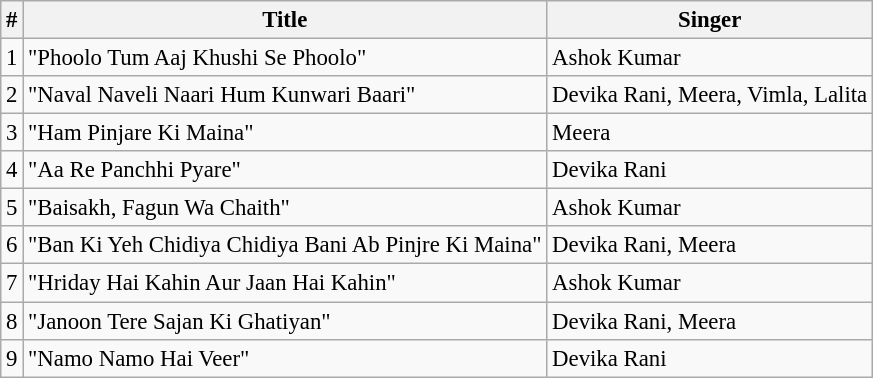<table class="wikitable" style="font-size:95%;">
<tr>
<th>#</th>
<th>Title</th>
<th>Singer</th>
</tr>
<tr>
<td>1</td>
<td>"Phoolo Tum Aaj Khushi Se Phoolo"</td>
<td>Ashok Kumar</td>
</tr>
<tr>
<td>2</td>
<td>"Naval Naveli Naari Hum Kunwari Baari"</td>
<td>Devika Rani, Meera, Vimla, Lalita</td>
</tr>
<tr>
<td>3</td>
<td>"Ham Pinjare Ki Maina"</td>
<td>Meera</td>
</tr>
<tr>
<td>4</td>
<td>"Aa Re Panchhi Pyare"</td>
<td>Devika Rani</td>
</tr>
<tr>
<td>5</td>
<td>"Baisakh, Fagun Wa Chaith"</td>
<td>Ashok Kumar</td>
</tr>
<tr>
<td>6</td>
<td>"Ban Ki Yeh Chidiya Chidiya Bani Ab Pinjre Ki Maina"</td>
<td>Devika Rani, Meera</td>
</tr>
<tr>
<td>7</td>
<td>"Hriday Hai Kahin Aur Jaan Hai Kahin"</td>
<td>Ashok Kumar</td>
</tr>
<tr>
<td>8</td>
<td>"Janoon Tere Sajan Ki Ghatiyan"</td>
<td>Devika Rani, Meera</td>
</tr>
<tr>
<td>9</td>
<td>"Namo Namo Hai Veer"</td>
<td>Devika Rani</td>
</tr>
</table>
